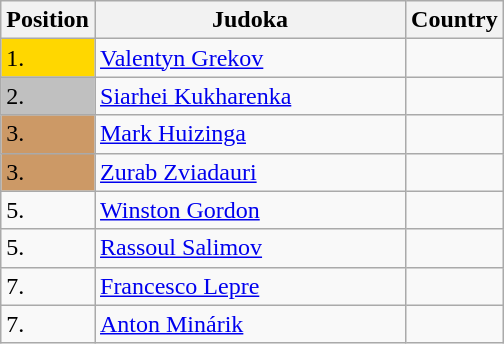<table class=wikitable>
<tr>
<th width=10>Position</th>
<th width=200>Judoka</th>
<th width=10>Country</th>
</tr>
<tr>
<td bgcolor=gold>1.</td>
<td><a href='#'>Valentyn Grekov</a></td>
<td></td>
</tr>
<tr>
<td bgcolor="silver">2.</td>
<td><a href='#'>Siarhei Kukharenka</a></td>
<td></td>
</tr>
<tr>
<td bgcolor="CC9966">3.</td>
<td><a href='#'>Mark Huizinga</a></td>
<td></td>
</tr>
<tr>
<td bgcolor="CC9966">3.</td>
<td><a href='#'>Zurab Zviadauri</a></td>
<td></td>
</tr>
<tr>
<td>5.</td>
<td><a href='#'>Winston Gordon</a></td>
<td></td>
</tr>
<tr>
<td>5.</td>
<td><a href='#'>Rassoul Salimov</a></td>
<td></td>
</tr>
<tr>
<td>7.</td>
<td><a href='#'>Francesco Lepre</a></td>
<td></td>
</tr>
<tr>
<td>7.</td>
<td><a href='#'>Anton Minárik</a></td>
<td></td>
</tr>
</table>
